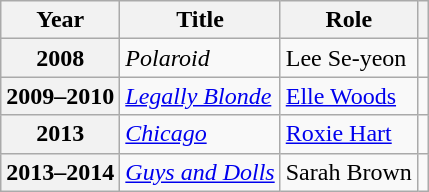<table class="wikitable plainrowheaders sortable">
<tr>
<th scope="col">Year</th>
<th scope="col">Title</th>
<th scope="col">Role</th>
<th scope="col" class="unsortable"></th>
</tr>
<tr>
<th scope="row">2008</th>
<td><em>Polaroid</em></td>
<td>Lee Se-yeon</td>
<td style="text-align:center"></td>
</tr>
<tr>
<th scope="row">2009–2010</th>
<td><em><a href='#'>Legally Blonde</a></em></td>
<td><a href='#'>Elle Woods</a></td>
<td style="text-align:center"></td>
</tr>
<tr>
<th scope="row">2013</th>
<td><em><a href='#'>Chicago</a></em></td>
<td><a href='#'>Roxie Hart</a></td>
<td style="text-align:center"></td>
</tr>
<tr>
<th scope="row">2013–2014</th>
<td><em><a href='#'>Guys and Dolls</a></em></td>
<td>Sarah Brown</td>
<td style="text-align:center"></td>
</tr>
</table>
